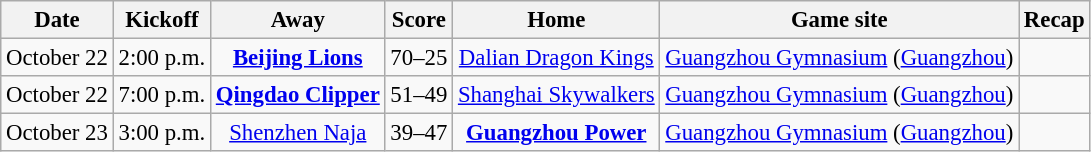<table class="wikitable" style="font-size: 95%;">
<tr>
<th>Date</th>
<th>Kickoff</th>
<th>Away</th>
<th>Score</th>
<th>Home</th>
<th>Game site</th>
<th>Recap</th>
</tr>
<tr style="text-align:center;">
<td>October 22</td>
<td>2:00 p.m.</td>
<td><strong><a href='#'>Beijing Lions</a></strong></td>
<td>70–25</td>
<td><a href='#'>Dalian Dragon Kings</a></td>
<td><a href='#'>Guangzhou Gymnasium</a> (<a href='#'>Guangzhou</a>)</td>
<td></td>
</tr>
<tr style="text-align:center;">
<td>October 22</td>
<td>7:00 p.m.</td>
<td><strong><a href='#'>Qingdao Clipper</a></strong></td>
<td>51–49</td>
<td><a href='#'>Shanghai Skywalkers</a></td>
<td><a href='#'>Guangzhou Gymnasium</a> (<a href='#'>Guangzhou</a>)</td>
<td></td>
</tr>
<tr style="text-align:center;">
<td>October 23</td>
<td>3:00 p.m.</td>
<td><a href='#'>Shenzhen Naja</a></td>
<td>39–47</td>
<td><strong><a href='#'>Guangzhou Power</a></strong></td>
<td><a href='#'>Guangzhou Gymnasium</a> (<a href='#'>Guangzhou</a>)</td>
<td></td>
</tr>
</table>
